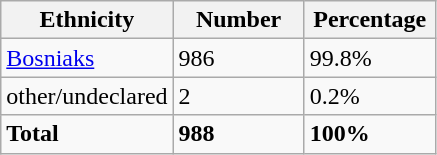<table class="wikitable">
<tr>
<th width="100px">Ethnicity</th>
<th width="80px">Number</th>
<th width="80px">Percentage</th>
</tr>
<tr>
<td><a href='#'>Bosniaks</a></td>
<td>986</td>
<td>99.8%</td>
</tr>
<tr>
<td>other/undeclared</td>
<td>2</td>
<td>0.2%</td>
</tr>
<tr>
<td><strong>Total</strong></td>
<td><strong>988</strong></td>
<td><strong>100%</strong></td>
</tr>
</table>
